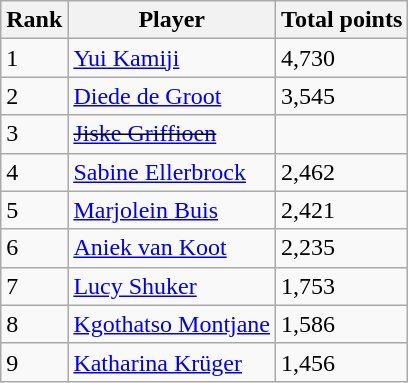<table class=wikitable text-align:center>
<tr>
<th>Rank</th>
<th>Player</th>
<th>Total points</th>
</tr>
<tr>
<td>1</td>
<td align="left"> <a href='#'>Yui Kamiji</a></td>
<td>4,730</td>
</tr>
<tr>
<td>2</td>
<td align="left"> <a href='#'>Diede de Groot</a></td>
<td>3,545</td>
</tr>
<tr>
<td>3</td>
<td align="left"> <s><a href='#'>Jiske Griffioen</a></s></td>
<td></td>
</tr>
<tr>
<td>4</td>
<td align="left"> <a href='#'>Sabine Ellerbrock</a></td>
<td>2,462</td>
</tr>
<tr>
<td>5</td>
<td align="left"> <a href='#'>Marjolein Buis</a></td>
<td>2,421</td>
</tr>
<tr>
<td>6</td>
<td align="left"> <a href='#'>Aniek van Koot</a></td>
<td>2,235</td>
</tr>
<tr>
<td>7</td>
<td align="left"> <a href='#'>Lucy Shuker</a></td>
<td>1,753</td>
</tr>
<tr>
<td>8</td>
<td align="left"> <a href='#'>Kgothatso Montjane</a></td>
<td>1,586</td>
</tr>
<tr>
<td>9</td>
<td align="left"> <a href='#'>Katharina Krüger</a></td>
<td>1,456</td>
</tr>
</table>
